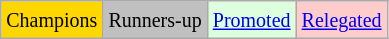<table class="wikitable">
<tr>
<td bgcolor=gold><small>Champions</small></td>
<td bgcolor=silver><small>Runners-up</small></td>
<td bgcolor="#DDFFDD"><small><a href='#'>Promoted</a></small></td>
<td bgcolor= "#FFCCCC"><small><a href='#'>Relegated</a></small></td>
</tr>
</table>
